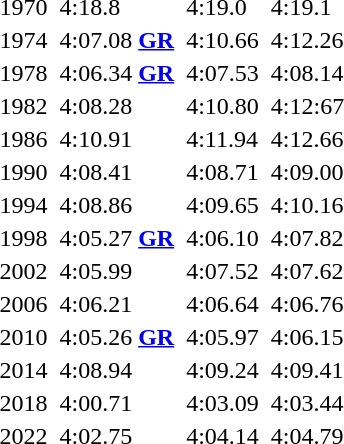<table>
<tr>
<td>1970</td>
<td></td>
<td>4:18.8</td>
<td></td>
<td>4:19.0</td>
<td></td>
<td>4:19.1</td>
</tr>
<tr>
<td>1974</td>
<td></td>
<td>4:07.08 <strong><a href='#'>GR</a></strong></td>
<td></td>
<td>4:10.66</td>
<td></td>
<td>4:12.26</td>
</tr>
<tr>
<td>1978</td>
<td></td>
<td>4:06.34 <strong><a href='#'>GR</a></strong></td>
<td></td>
<td>4:07.53</td>
<td></td>
<td>4:08.14</td>
</tr>
<tr>
<td>1982</td>
<td></td>
<td>4:08.28</td>
<td></td>
<td>4:10.80</td>
<td></td>
<td>4:12:67</td>
</tr>
<tr>
<td>1986</td>
<td></td>
<td>4:10.91</td>
<td></td>
<td>4:11.94</td>
<td></td>
<td>4:12.66</td>
</tr>
<tr>
<td>1990</td>
<td></td>
<td>4:08.41</td>
<td></td>
<td>4:08.71</td>
<td></td>
<td>4:09.00</td>
</tr>
<tr>
<td>1994</td>
<td></td>
<td>4:08.86</td>
<td></td>
<td>4:09.65</td>
<td></td>
<td>4:10.16</td>
</tr>
<tr>
<td>1998</td>
<td></td>
<td>4:05.27 <strong><a href='#'>GR</a></strong></td>
<td></td>
<td>4:06.10</td>
<td></td>
<td>4:07.82</td>
</tr>
<tr>
<td>2002<br></td>
<td></td>
<td>4:05.99</td>
<td></td>
<td>4:07.52</td>
<td></td>
<td>4:07.62</td>
</tr>
<tr>
<td>2006<br></td>
<td></td>
<td>4:06.21</td>
<td></td>
<td>4:06.64</td>
<td></td>
<td>4:06.76</td>
</tr>
<tr>
<td>2010<br></td>
<td></td>
<td>4:05.26 <strong><a href='#'>GR</a></strong></td>
<td></td>
<td>4:05.97</td>
<td></td>
<td>4:06.15</td>
</tr>
<tr>
<td>2014<br></td>
<td></td>
<td>4:08.94</td>
<td></td>
<td>4:09.24</td>
<td></td>
<td>4:09.41</td>
</tr>
<tr>
<td>2018<br></td>
<td></td>
<td>4:00.71 <strong></strong></td>
<td></td>
<td>4:03.09</td>
<td></td>
<td>4:03.44</td>
</tr>
<tr>
<td>2022<br></td>
<td></td>
<td>4:02.75</td>
<td></td>
<td>4:04.14</td>
<td></td>
<td>4:04.79</td>
</tr>
</table>
